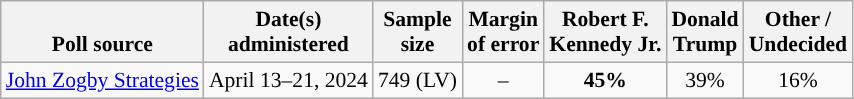<table class="wikitable sortable mw-datatable" style="font-size:90%;text-align:center;line-height:17px">
<tr valign=bottom>
<th>Poll source</th>
<th>Date(s)<br>administered</th>
<th>Sample<br>size</th>
<th>Margin<br>of error</th>
<th class="unsortable">Robert F.<br>Kennedy Jr.<br></th>
<th class="unsortable">Donald<br>Trump<br></th>
<th class="unsortable">Other /<br>Undecided</th>
</tr>
<tr>
<td style="text-align:left;"><a href='#'>John Zogby Strategies</a></td>
<td data-sort-value="2024-05-01">April 13–21, 2024</td>
<td>749 (LV)</td>
<td>–</td>
<td style="background-color:"><strong>45%</strong></td>
<td>39%</td>
<td>16%</td>
</tr>
</table>
